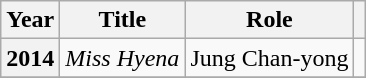<table class="wikitable sortable plainrowheaders">
<tr>
<th scope="col">Year</th>
<th scope="col">Title</th>
<th scope="col">Role</th>
<th scope="col" class="unsortable"></th>
</tr>
<tr>
<th scope="row">2014</th>
<td><em>Miss Hyena</em></td>
<td>Jung Chan-yong</td>
<td></td>
</tr>
<tr>
</tr>
</table>
